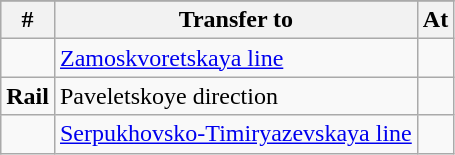<table class="wikitable" style="border-collapse: collapse; text-align: left;">
<tr>
</tr>
<tr style="background:#ddd">
<th>#</th>
<th>Transfer to</th>
<th>At</th>
</tr>
<tr>
<td></td>
<td style="text-align: left;"><a href='#'>Zamoskvoretskaya line</a></td>
<td></td>
</tr>
<tr>
<td><strong>Rail</strong></td>
<td style="text-align: left;">Paveletskoye direction</td>
<td></td>
</tr>
<tr>
<td></td>
<td style="text-align: left;"><a href='#'>Serpukhovsko-Timiryazevskaya line</a></td>
<td></td>
</tr>
</table>
